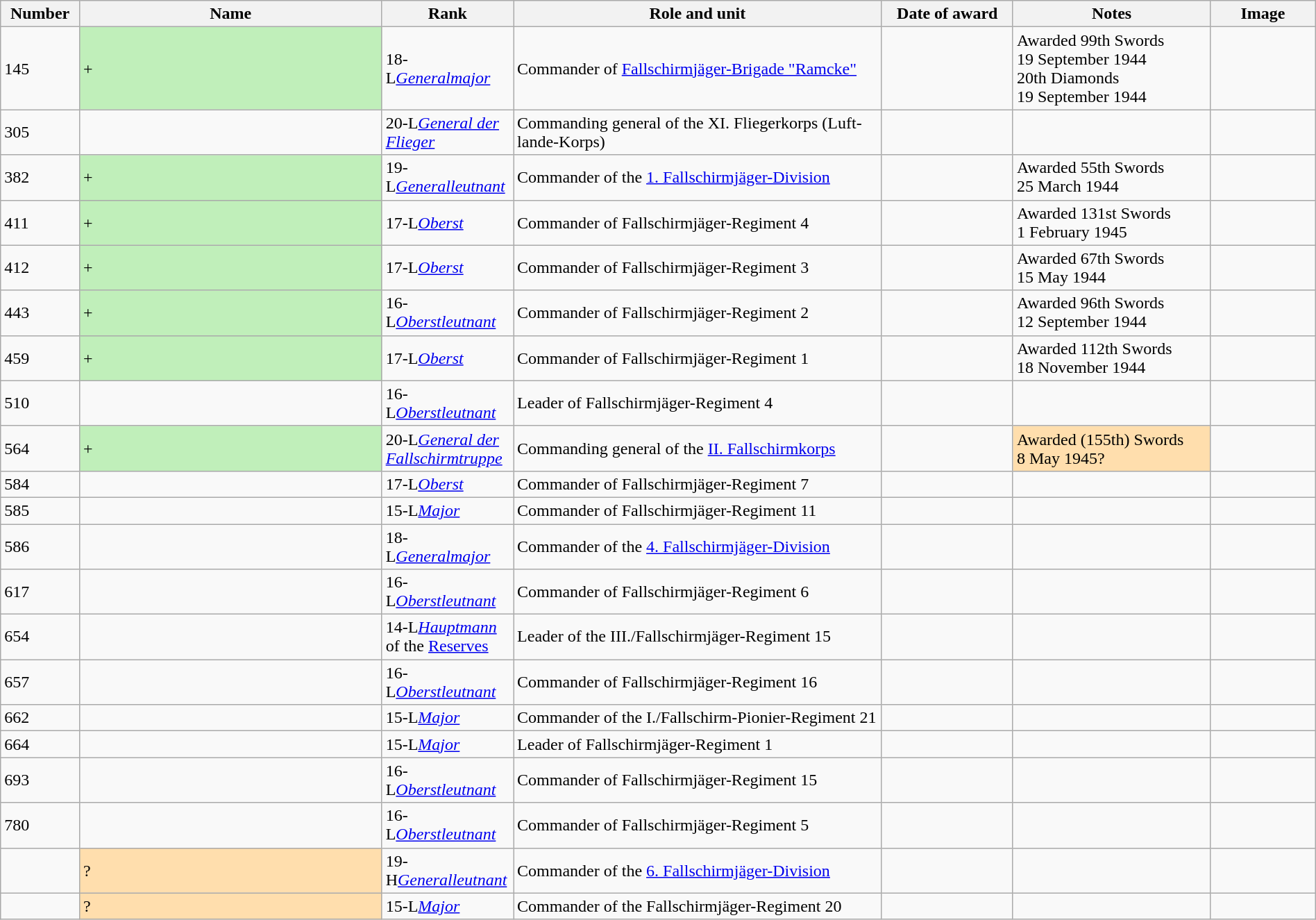<table class="wikitable sortable" style="width:100%;">
<tr>
<th width="6%">Number</th>
<th width="23%">Name</th>
<th width="10%">Rank</th>
<th width="28%" class="unsortable">Role and unit</th>
<th width="10%">Date of award</th>
<th width="15%" class="unsortable">Notes</th>
<th width="10%" class="unsortable">Image</th>
</tr>
<tr>
<td>145</td>
<td style="background:#C0EFBA">+</td>
<td><span>18-L</span><em><a href='#'>Generalmajor</a></em></td>
<td>Commander of <a href='#'>Fallschirmjäger-Brigade "Ramcke"</a></td>
<td></td>
<td>Awarded 99th Swords 19 September 1944<br>20th Diamonds 19 September 1944</td>
<td></td>
</tr>
<tr>
<td>305</td>
<td></td>
<td><span>20-L</span><em><a href='#'>General der Flieger</a></em></td>
<td>Commanding general of the XI. Fliegerkorps (Luft-lande-Korps)</td>
<td></td>
<td></td>
<td></td>
</tr>
<tr>
<td>382</td>
<td style="background:#C0EFBA">+</td>
<td><span>19-L</span><em><a href='#'>Generalleutnant</a></em></td>
<td>Commander of the <a href='#'>1. Fallschirmjäger-Division</a></td>
<td></td>
<td>Awarded 55th Swords 25 March 1944</td>
<td></td>
</tr>
<tr>
<td>411</td>
<td style="background:#C0EFBA">+</td>
<td><span>17-L</span><em><a href='#'>Oberst</a></em></td>
<td>Commander of Fallschirmjäger-Regiment 4</td>
<td></td>
<td>Awarded 131st Swords 1 February 1945</td>
<td></td>
</tr>
<tr>
<td>412</td>
<td style="background:#C0EFBA">+</td>
<td><span>17-L</span><em><a href='#'>Oberst</a></em></td>
<td>Commander of Fallschirmjäger-Regiment 3</td>
<td></td>
<td>Awarded 67th Swords 15 May 1944</td>
<td></td>
</tr>
<tr>
<td>443</td>
<td style="background:#C0EFBA">+</td>
<td><span>16-L</span><em><a href='#'>Oberstleutnant</a></em></td>
<td>Commander of Fallschirmjäger-Regiment 2</td>
<td></td>
<td>Awarded 96th Swords 12 September 1944</td>
<td></td>
</tr>
<tr>
<td>459</td>
<td style="background:#C0EFBA">+</td>
<td><span>17-L</span><em><a href='#'>Oberst</a></em></td>
<td>Commander of Fallschirmjäger-Regiment 1</td>
<td></td>
<td>Awarded 112th Swords 18 November 1944</td>
<td></td>
</tr>
<tr>
<td>510</td>
<td></td>
<td><span>16-L</span><em><a href='#'>Oberstleutnant</a></em></td>
<td>Leader of Fallschirmjäger-Regiment 4</td>
<td></td>
<td></td>
<td></td>
</tr>
<tr>
<td>564</td>
<td style="background:#C0EFBA">+</td>
<td><span>20-L</span><em><a href='#'>General der Fallschirmtruppe</a></em></td>
<td>Commanding general of the <a href='#'>II. Fallschirmkorps</a></td>
<td></td>
<td style="background:#ffdead;">Awarded (155th) Swords 8 May 1945?</td>
<td></td>
</tr>
<tr>
<td>584</td>
<td></td>
<td><span>17-L</span><em><a href='#'>Oberst</a></em></td>
<td>Commander of Fallschirmjäger-Regiment 7</td>
<td></td>
<td></td>
<td></td>
</tr>
<tr>
<td>585</td>
<td></td>
<td><span>15-L</span><em><a href='#'>Major</a></em></td>
<td>Commander of Fallschirmjäger-Regiment 11</td>
<td></td>
<td></td>
<td></td>
</tr>
<tr>
<td>586</td>
<td></td>
<td><span>18-L</span><em><a href='#'>Generalmajor</a></em></td>
<td>Commander of the <a href='#'>4. Fallschirmjäger-Division</a></td>
<td></td>
<td></td>
<td></td>
</tr>
<tr>
<td>617</td>
<td></td>
<td><span>16-L</span><em><a href='#'>Oberstleutnant</a></em></td>
<td>Commander of Fallschirmjäger-Regiment 6</td>
<td></td>
<td></td>
<td></td>
</tr>
<tr>
<td>654</td>
<td></td>
<td><span>14-L</span><em><a href='#'>Hauptmann</a></em> of the <a href='#'>Reserves</a></td>
<td>Leader of the III./Fallschirmjäger-Regiment 15</td>
<td></td>
<td></td>
<td></td>
</tr>
<tr>
<td>657</td>
<td></td>
<td><span>16-L</span><em><a href='#'>Oberstleutnant</a></em></td>
<td>Commander of Fallschirmjäger-Regiment 16</td>
<td></td>
<td></td>
<td></td>
</tr>
<tr>
<td>662</td>
<td></td>
<td><span>15-L</span><em><a href='#'>Major</a></em></td>
<td>Commander of the I./Fallschirm-Pionier-Regiment 21</td>
<td></td>
<td></td>
<td></td>
</tr>
<tr>
<td>664</td>
<td></td>
<td><span>15-L</span><em><a href='#'>Major</a></em></td>
<td>Leader of Fallschirmjäger-Regiment 1</td>
<td></td>
<td></td>
<td></td>
</tr>
<tr>
<td>693</td>
<td></td>
<td><span>16-L</span><em><a href='#'>Oberstleutnant</a></em></td>
<td>Commander of Fallschirmjäger-Regiment 15</td>
<td></td>
<td></td>
<td></td>
</tr>
<tr>
<td>780</td>
<td></td>
<td><span>16-L</span><em><a href='#'>Oberstleutnant</a></em></td>
<td>Commander of Fallschirmjäger-Regiment 5</td>
<td></td>
<td></td>
<td></td>
</tr>
<tr>
<td></td>
<td style="background:#ffdead;">?</td>
<td><span>19-H</span><em><a href='#'>Generalleutnant</a></em></td>
<td>Commander of the <a href='#'>6. Fallschirmjäger-Division</a></td>
<td></td>
<td></td>
<td></td>
</tr>
<tr>
<td></td>
<td style="background:#ffdead;">?</td>
<td><span>15-L</span><em><a href='#'>Major</a></em></td>
<td>Commander of the Fallschirmjäger-Regiment 20</td>
<td></td>
<td></td>
<td></td>
</tr>
</table>
